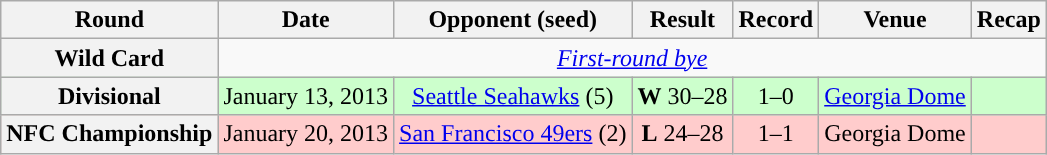<table class="wikitable" style="text-align:center">
<tr>
<th>Round</th>
<th>Date</th>
<th>Opponent (seed)</th>
<th>Result</th>
<th>Record</th>
<th>Venue</th>
<th>Recap</th>
</tr>
<tr>
<th>Wild Card</th>
<td colspan="8" align="center"><em><a href='#'>First-round bye</a></em></td>
</tr>
<tr style="background:#cfc; text-align:center;">
<th>Divisional</th>
<td>January 13, 2013</td>
<td><a href='#'>Seattle Seahawks</a> (5)</td>
<td><strong>W</strong> 30–28</td>
<td>1–0</td>
<td><a href='#'>Georgia Dome</a></td>
<td></td>
</tr>
<tr style="background:#fcc; text-align:center;">
<th>NFC Championship</th>
<td>January 20, 2013</td>
<td><a href='#'>San Francisco 49ers</a> (2)</td>
<td><strong>L</strong> 24–28</td>
<td>1–1</td>
<td>Georgia Dome</td>
<td></td>
</tr>
</table>
